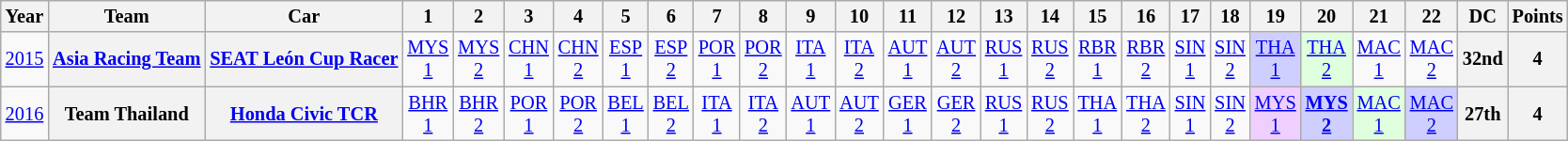<table class="wikitable" style="text-align:center; font-size:85%">
<tr>
<th>Year</th>
<th>Team</th>
<th>Car</th>
<th>1</th>
<th>2</th>
<th>3</th>
<th>4</th>
<th>5</th>
<th>6</th>
<th>7</th>
<th>8</th>
<th>9</th>
<th>10</th>
<th>11</th>
<th>12</th>
<th>13</th>
<th>14</th>
<th>15</th>
<th>16</th>
<th>17</th>
<th>18</th>
<th>19</th>
<th>20</th>
<th>21</th>
<th>22</th>
<th>DC</th>
<th>Points</th>
</tr>
<tr>
<td><a href='#'>2015</a></td>
<th><a href='#'>Asia Racing Team</a></th>
<th><a href='#'>SEAT León Cup Racer</a></th>
<td><a href='#'>MYS<br>1</a></td>
<td><a href='#'>MYS<br>2</a></td>
<td><a href='#'>CHN<br>1</a></td>
<td><a href='#'>CHN<br>2</a></td>
<td><a href='#'>ESP<br>1</a></td>
<td><a href='#'>ESP<br>2</a></td>
<td><a href='#'>POR<br>1</a></td>
<td><a href='#'>POR<br>2</a></td>
<td><a href='#'>ITA<br>1</a></td>
<td><a href='#'>ITA<br>2</a></td>
<td><a href='#'>AUT<br>1</a></td>
<td><a href='#'>AUT<br>2</a></td>
<td><a href='#'>RUS<br>1</a></td>
<td><a href='#'>RUS<br>2</a></td>
<td><a href='#'>RBR<br>1</a></td>
<td><a href='#'>RBR<br>2</a></td>
<td><a href='#'>SIN<br>1</a></td>
<td><a href='#'>SIN<br>2</a></td>
<td style="background:#CFCFFF;"><a href='#'>THA<br>1</a><br></td>
<td style="background:#DFFFDF;"><a href='#'>THA<br>2</a><br></td>
<td><a href='#'>MAC<br>1</a></td>
<td><a href='#'>MAC<br>2</a></td>
<th>32nd</th>
<th>4</th>
</tr>
<tr>
<td><a href='#'>2016</a></td>
<th>Team Thailand</th>
<th><a href='#'>Honda Civic TCR</a></th>
<td><a href='#'>BHR<br>1</a></td>
<td><a href='#'>BHR<br>2</a></td>
<td><a href='#'>POR<br>1</a></td>
<td><a href='#'>POR<br>2</a></td>
<td><a href='#'>BEL<br>1</a></td>
<td><a href='#'>BEL<br>2</a></td>
<td><a href='#'>ITA<br>1</a></td>
<td><a href='#'>ITA<br>2</a></td>
<td><a href='#'>AUT<br>1</a></td>
<td><a href='#'>AUT<br>2</a></td>
<td><a href='#'>GER<br>1</a></td>
<td><a href='#'>GER<br>2</a></td>
<td><a href='#'>RUS<br>1</a></td>
<td><a href='#'>RUS<br>2</a></td>
<td><a href='#'>THA<br>1</a></td>
<td><a href='#'>THA<br>2</a></td>
<td><a href='#'>SIN<br>1</a></td>
<td><a href='#'>SIN<br>2</a></td>
<td style="background:#EFCFFF;"><a href='#'>MYS<br>1</a><br></td>
<td style="background:#CFCFFF;"><strong><a href='#'>MYS<br>2</a></strong><br></td>
<td style="background:#DFFFDF;"><a href='#'>MAC<br>1</a><br></td>
<td style="background:#CFCFFF;"><a href='#'>MAC<br>2</a><br></td>
<th>27th</th>
<th>4</th>
</tr>
</table>
